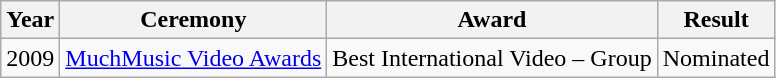<table class="wikitable">
<tr>
<th align="left">Year</th>
<th align="left">Ceremony</th>
<th align="left">Award</th>
<th align="left">Result</th>
</tr>
<tr>
<td align="left">2009</td>
<td align="left"><a href='#'>MuchMusic Video Awards</a></td>
<td align="left">Best International Video – Group</td>
<td align="left">Nominated</td>
</tr>
</table>
